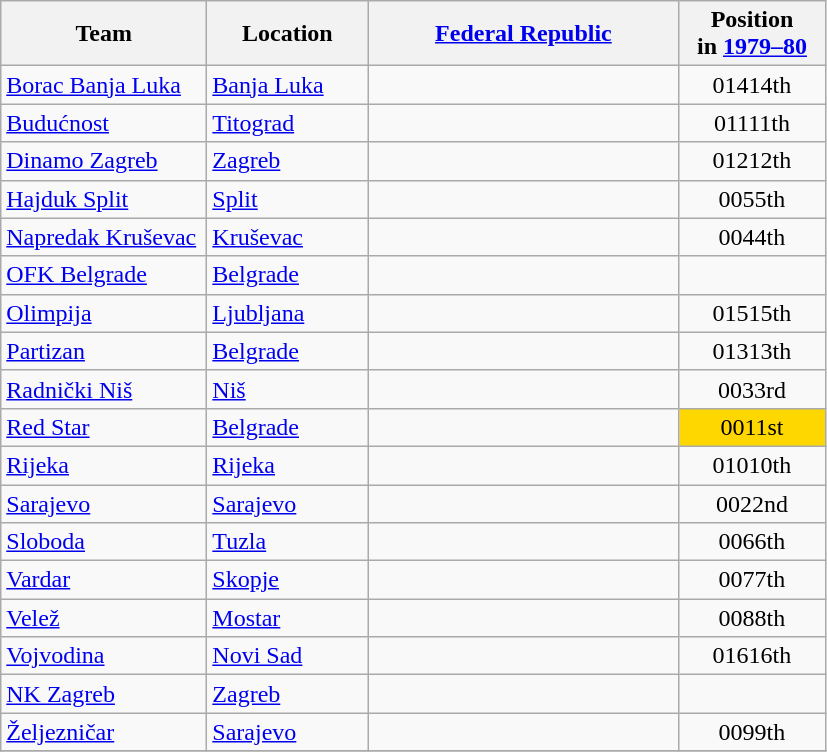<table class="wikitable sortable" style="text-align: left;">
<tr>
<th width="130">Team</th>
<th width="100">Location</th>
<th width="200"><a href='#'>Federal Republic</a></th>
<th width="90">Position<br>in <a href='#'>1979–80</a></th>
</tr>
<tr>
<td><a href='#'>Borac Banja Luka</a></td>
<td><a href='#'>Banja Luka</a></td>
<td></td>
<td style="text-align:center;"><span>014</span>14th</td>
</tr>
<tr>
<td><a href='#'>Budućnost</a></td>
<td><a href='#'>Titograd</a></td>
<td></td>
<td style="text-align:center;"><span>011</span>11th</td>
</tr>
<tr>
<td><a href='#'>Dinamo Zagreb</a></td>
<td><a href='#'>Zagreb</a></td>
<td></td>
<td style="text-align:center;"><span>012</span>12th</td>
</tr>
<tr>
<td><a href='#'>Hajduk Split</a></td>
<td><a href='#'>Split</a></td>
<td></td>
<td style="text-align:center;"><span>005</span>5th</td>
</tr>
<tr>
<td><a href='#'>Napredak Kruševac</a></td>
<td><a href='#'>Kruševac</a></td>
<td></td>
<td style="text-align:center;"><span>004</span>4th</td>
</tr>
<tr>
<td><a href='#'>OFK Belgrade</a></td>
<td><a href='#'>Belgrade</a></td>
<td></td>
<td></td>
</tr>
<tr>
<td><a href='#'>Olimpija</a></td>
<td><a href='#'>Ljubljana</a></td>
<td></td>
<td style="text-align:center;"><span>015</span>15th</td>
</tr>
<tr>
<td><a href='#'>Partizan</a></td>
<td><a href='#'>Belgrade</a></td>
<td></td>
<td style="text-align:center;"><span>013</span>13th</td>
</tr>
<tr>
<td><a href='#'>Radnički Niš</a></td>
<td><a href='#'>Niš</a></td>
<td></td>
<td style="text-align:center;"><span>003</span>3rd</td>
</tr>
<tr>
<td><a href='#'>Red Star</a></td>
<td><a href='#'>Belgrade</a></td>
<td></td>
<td style="text-align:center;" bgcolor="gold"><span>001</span>1st</td>
</tr>
<tr>
<td><a href='#'>Rijeka</a></td>
<td><a href='#'>Rijeka</a></td>
<td></td>
<td style="text-align:center;"><span>010</span>10th</td>
</tr>
<tr>
<td><a href='#'>Sarajevo</a></td>
<td><a href='#'>Sarajevo</a></td>
<td></td>
<td style="text-align:center;"><span>002</span>2nd</td>
</tr>
<tr>
<td><a href='#'>Sloboda</a></td>
<td><a href='#'>Tuzla</a></td>
<td></td>
<td style="text-align:center;"><span>006</span>6th</td>
</tr>
<tr>
<td><a href='#'>Vardar</a></td>
<td><a href='#'>Skopje</a></td>
<td></td>
<td style="text-align:center;"><span>007</span>7th</td>
</tr>
<tr>
<td><a href='#'>Velež</a></td>
<td><a href='#'>Mostar</a></td>
<td></td>
<td style="text-align:center;"><span>008</span>8th</td>
</tr>
<tr>
<td><a href='#'>Vojvodina</a></td>
<td><a href='#'>Novi Sad</a></td>
<td></td>
<td style="text-align:center;"><span>016</span>16th</td>
</tr>
<tr>
<td><a href='#'>NK Zagreb</a></td>
<td><a href='#'>Zagreb</a></td>
<td></td>
<td></td>
</tr>
<tr>
<td><a href='#'>Željezničar</a></td>
<td><a href='#'>Sarajevo</a></td>
<td></td>
<td style="text-align:center;"><span>009</span>9th</td>
</tr>
<tr>
</tr>
</table>
